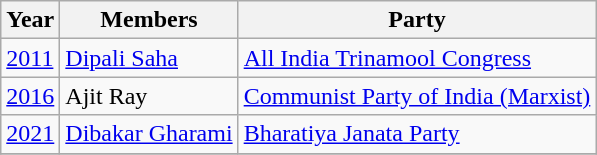<table - class="wikitable sortable">
<tr>
<th>Year</th>
<th>Members</th>
<th>Party</th>
</tr>
<tr>
<td><a href='#'>2011</a></td>
<td><a href='#'>Dipali Saha</a></td>
<td><a href='#'>All India Trinamool Congress</a></td>
</tr>
<tr>
<td><a href='#'>2016</a></td>
<td>Ajit Ray</td>
<td><a href='#'>Communist Party of India (Marxist)</a></td>
</tr>
<tr>
<td><a href='#'>2021</a></td>
<td><a href='#'>Dibakar Gharami</a></td>
<td><a href='#'>Bharatiya Janata Party</a></td>
</tr>
<tr>
</tr>
</table>
